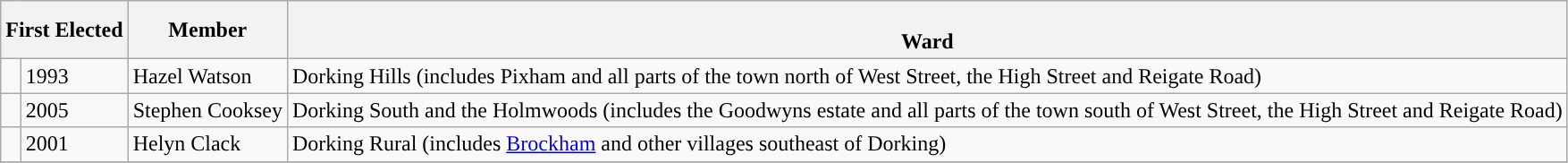<table class="wikitable">
<tr>
<th colspan="2">First Elected</th>
<th>Member</th>
<th><br>Ward</th>
</tr>
<tr>
<td style="background-color: "></td>
<td>1993</td>
<td>Hazel Watson</td>
<td>Dorking Hills (includes Pixham and all parts of the town north of West Street, the High Street and Reigate Road)</td>
</tr>
<tr>
<td style="background-color: "></td>
<td>2005</td>
<td>Stephen Cooksey</td>
<td>Dorking South and the Holmwoods (includes the Goodwyns estate and all parts of the town south of West Street, the High Street and Reigate Road)</td>
</tr>
<tr>
<td style="background-color: "></td>
<td>2001</td>
<td>Helyn Clack</td>
<td>Dorking Rural (includes <a href='#'>Brockham</a> and other villages southeast of Dorking)</td>
</tr>
<tr>
</tr>
</table>
